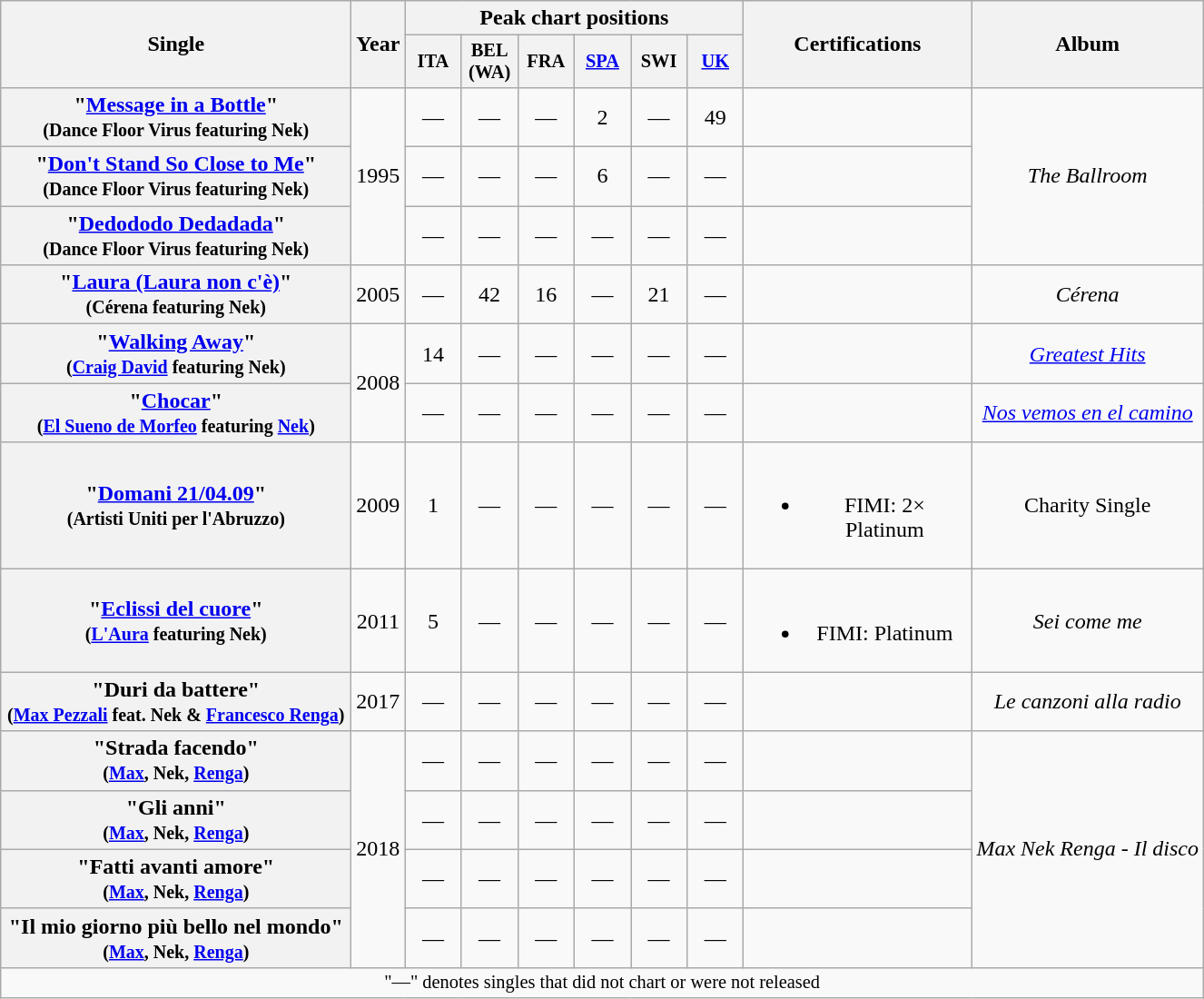<table class="wikitable plainrowheaders" style="text-align:center;" border="1">
<tr>
<th scope="col" rowspan="2" style="width:250px;">Single</th>
<th scope="col" rowspan="2">Year</th>
<th scope="col" colspan="6">Peak chart positions</th>
<th scope="col" rowspan="2" style="width:160px;">Certifications</th>
<th scope="col" rowspan="2">Album</th>
</tr>
<tr>
<th scope="col" style="width:35px;font-size:85%;">ITA<br> </th>
<th scope="col" style="width:35px;font-size:85%;">BEL<br>(WA)<br> </th>
<th scope="col" style="width:35px;font-size:85%;">FRA<br> </th>
<th scope="col" style="width:35px;font-size:85%;"><a href='#'>SPA</a><br> </th>
<th scope="col" style="width:35px;font-size:85%;">SWI<br> </th>
<th scope="col" style="width:35px;font-size:85%;"><a href='#'>UK</a><br> </th>
</tr>
<tr>
<th scope="row">"<a href='#'>Message in a Bottle</a>"<br><small>(Dance Floor Virus featuring Nek)</small></th>
<td rowspan="3">1995</td>
<td>—</td>
<td>—</td>
<td>—</td>
<td>2</td>
<td>—</td>
<td>49</td>
<td></td>
<td rowspan="3"><em>The Ballroom</em></td>
</tr>
<tr>
<th scope="row">"<a href='#'>Don't Stand So Close to Me</a>"<br><small>(Dance Floor Virus featuring Nek)</small></th>
<td>—</td>
<td>—</td>
<td>—</td>
<td>6</td>
<td>—</td>
<td>—</td>
<td></td>
</tr>
<tr>
<th scope="row">"<a href='#'>Dedododo Dedadada</a>"<br><small>(Dance Floor Virus featuring Nek)</small></th>
<td>—</td>
<td>—</td>
<td>—</td>
<td>—</td>
<td>—</td>
<td>—</td>
<td></td>
</tr>
<tr>
<th scope="row">"<a href='#'>Laura (Laura non c'è)</a>"<br><small>(Cérena featuring Nek)</small></th>
<td>2005</td>
<td>—</td>
<td>42</td>
<td>16</td>
<td>—</td>
<td>21</td>
<td>—</td>
<td></td>
<td><em>Cérena</em></td>
</tr>
<tr>
<th scope="row">"<a href='#'>Walking Away</a>"<br><small>(<a href='#'>Craig David</a> featuring Nek)</small></th>
<td rowspan="2">2008</td>
<td>14</td>
<td>—</td>
<td>—</td>
<td>—</td>
<td>—</td>
<td>—</td>
<td></td>
<td><em><a href='#'>Greatest Hits</a></em></td>
</tr>
<tr>
<th scope="row">"<a href='#'>Chocar</a>"<br><small>(<a href='#'>El Sueno de Morfeo</a> featuring <a href='#'>Nek</a>)</small></th>
<td>—</td>
<td>—</td>
<td>—</td>
<td>—</td>
<td>—</td>
<td>—</td>
<td></td>
<td><em><a href='#'>Nos vemos en el camino</a></em></td>
</tr>
<tr>
<th scope="row">"<a href='#'>Domani 21/04.09</a>"<br><small>(Artisti Uniti per l'Abruzzo)</small></th>
<td>2009</td>
<td>1</td>
<td>—</td>
<td>—</td>
<td>—</td>
<td>—</td>
<td>—</td>
<td><br><ul><li>FIMI: 2× Platinum</li></ul></td>
<td>Charity Single</td>
</tr>
<tr>
<th scope="row">"<a href='#'>Eclissi del cuore</a>"<br><small>(<a href='#'>L'Aura</a> featuring Nek)</small></th>
<td>2011</td>
<td>5</td>
<td>—</td>
<td>—</td>
<td>—</td>
<td>—</td>
<td>—</td>
<td><br><ul><li>FIMI: Platinum</li></ul></td>
<td><em>Sei come me</em></td>
</tr>
<tr>
<th scope="row">"Duri da battere"<br><small>(<a href='#'>Max Pezzali</a> feat. Nek & <a href='#'>Francesco Renga</a>)</small></th>
<td>2017</td>
<td>—</td>
<td>—</td>
<td>—</td>
<td>—</td>
<td>—</td>
<td>—</td>
<td></td>
<td><em>Le canzoni alla radio</em></td>
</tr>
<tr>
<th scope="row">"Strada facendo"<br><small>(<a href='#'>Max</a>, Nek, <a href='#'>Renga</a>)</small></th>
<td rowspan="4">2018</td>
<td>—</td>
<td>—</td>
<td>—</td>
<td>—</td>
<td>—</td>
<td>—</td>
<td></td>
<td rowspan="4"><em>Max Nek Renga - Il disco</em></td>
</tr>
<tr>
<th scope="row">"Gli anni"<br><small>(<a href='#'>Max</a>, Nek, <a href='#'>Renga</a>)</small></th>
<td>—</td>
<td>—</td>
<td>—</td>
<td>—</td>
<td>—</td>
<td>—</td>
<td></td>
</tr>
<tr>
<th scope="row">"Fatti avanti amore"<br><small>(<a href='#'>Max</a>, Nek, <a href='#'>Renga</a>)</small></th>
<td>—</td>
<td>—</td>
<td>—</td>
<td>—</td>
<td>—</td>
<td>—</td>
<td></td>
</tr>
<tr>
<th scope="row">"Il mio giorno più bello nel mondo"<br><small>(<a href='#'>Max</a>, Nek, <a href='#'>Renga</a>)</small></th>
<td>—</td>
<td>—</td>
<td>—</td>
<td>—</td>
<td>—</td>
<td>—</td>
<td></td>
</tr>
<tr>
<td align="center" colspan="30" style="font-size:85%">"—" denotes singles that did not chart or were not released</td>
</tr>
</table>
